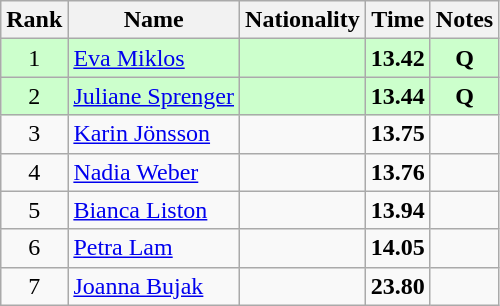<table class="wikitable sortable" style="text-align:center">
<tr>
<th>Rank</th>
<th>Name</th>
<th>Nationality</th>
<th>Time</th>
<th>Notes</th>
</tr>
<tr bgcolor=ccffcc>
<td>1</td>
<td align=left><a href='#'>Eva Miklos</a></td>
<td align=left></td>
<td><strong>13.42</strong></td>
<td><strong>Q</strong></td>
</tr>
<tr bgcolor=ccffcc>
<td>2</td>
<td align=left><a href='#'>Juliane Sprenger</a></td>
<td align=left></td>
<td><strong>13.44</strong></td>
<td><strong>Q</strong></td>
</tr>
<tr>
<td>3</td>
<td align=left><a href='#'>Karin Jönsson</a></td>
<td align=left></td>
<td><strong>13.75</strong></td>
<td></td>
</tr>
<tr>
<td>4</td>
<td align=left><a href='#'>Nadia Weber</a></td>
<td align=left></td>
<td><strong>13.76</strong></td>
<td></td>
</tr>
<tr>
<td>5</td>
<td align=left><a href='#'>Bianca Liston</a></td>
<td align=left></td>
<td><strong>13.94</strong></td>
<td></td>
</tr>
<tr>
<td>6</td>
<td align=left><a href='#'>Petra Lam</a></td>
<td align=left></td>
<td><strong>14.05</strong></td>
<td></td>
</tr>
<tr>
<td>7</td>
<td align=left><a href='#'>Joanna Bujak</a></td>
<td align=left></td>
<td><strong>23.80</strong></td>
<td></td>
</tr>
</table>
